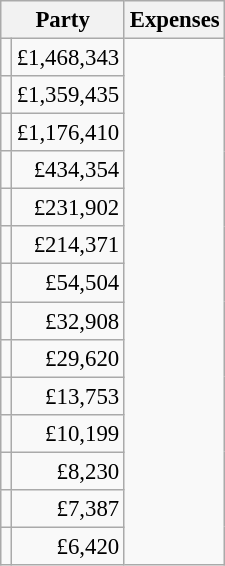<table class="wikitable sortable" style="text-align:right; font-size:95%;">
<tr>
<th colspan="2">Party</th>
<th>Expenses</th>
</tr>
<tr>
<td></td>
<td>£1,468,343</td>
</tr>
<tr>
<td></td>
<td>£1,359,435</td>
</tr>
<tr>
<td></td>
<td>£1,176,410</td>
</tr>
<tr>
<td></td>
<td>£434,354</td>
</tr>
<tr>
<td></td>
<td>£231,902</td>
</tr>
<tr>
<td></td>
<td>£214,371</td>
</tr>
<tr>
<td></td>
<td>£54,504</td>
</tr>
<tr>
<td></td>
<td>£32,908</td>
</tr>
<tr>
<td></td>
<td>£29,620</td>
</tr>
<tr>
<td></td>
<td>£13,753</td>
</tr>
<tr>
<td></td>
<td>£10,199</td>
</tr>
<tr>
<td></td>
<td>£8,230</td>
</tr>
<tr>
<td></td>
<td>£7,387</td>
</tr>
<tr>
<td></td>
<td>£6,420</td>
</tr>
</table>
